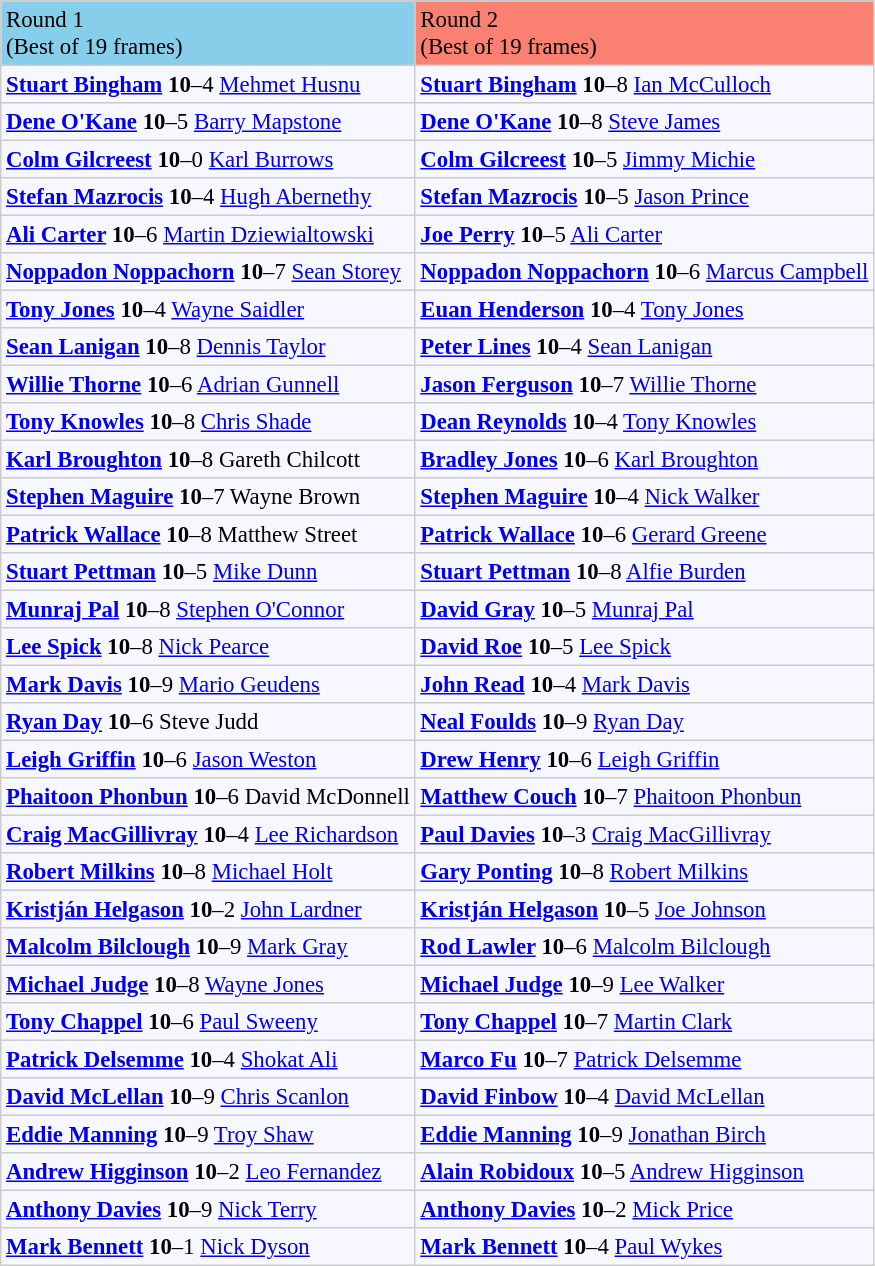<table cellpadding="3" cellspacing="0" border="1" style="background:#f7f8ff; font-size:95%; border:#ccc solid 1px; border-collapse:collapse;">
<tr>
<td style="background:skyblue">Round 1<br>(Best of 19 frames)</td>
<td style="background:salmon">Round 2<br>(Best of 19 frames)</td>
</tr>
<tr>
<td><strong> <a href='#'>Stuart Bingham</a> 10</strong>–4  <a href='#'>Mehmet Husnu</a></td>
<td><strong> <a href='#'>Stuart Bingham</a> 10</strong>–8  <a href='#'>Ian McCulloch</a></td>
</tr>
<tr>
<td><strong> <a href='#'>Dene O'Kane</a> 10</strong>–5  <a href='#'>Barry Mapstone</a></td>
<td><strong> <a href='#'>Dene O'Kane</a> 10</strong>–8  <a href='#'>Steve James</a></td>
</tr>
<tr>
<td><strong> <a href='#'>Colm Gilcreest</a> 10</strong>–0  <a href='#'>Karl Burrows</a></td>
<td><strong> <a href='#'>Colm Gilcreest</a> 10</strong>–5  <a href='#'>Jimmy Michie</a></td>
</tr>
<tr>
<td><strong> <a href='#'>Stefan Mazrocis</a> 10</strong>–4  <a href='#'>Hugh Abernethy</a></td>
<td><strong> <a href='#'>Stefan Mazrocis</a> 10</strong>–5  <a href='#'>Jason Prince</a></td>
</tr>
<tr>
<td><strong> <a href='#'>Ali Carter</a> 10</strong>–6  <a href='#'>Martin Dziewialtowski</a></td>
<td><strong> <a href='#'>Joe Perry</a> 10</strong>–5  <a href='#'>Ali Carter</a></td>
</tr>
<tr>
<td><strong> <a href='#'>Noppadon Noppachorn</a> 10</strong>–7  <a href='#'>Sean Storey</a></td>
<td><strong> <a href='#'>Noppadon Noppachorn</a> 10</strong>–6  <a href='#'>Marcus Campbell</a></td>
</tr>
<tr>
<td><strong> <a href='#'>Tony Jones</a> 10</strong>–4  <a href='#'>Wayne Saidler</a></td>
<td><strong> <a href='#'>Euan Henderson</a> 10</strong>–4  <a href='#'>Tony Jones</a></td>
</tr>
<tr>
<td><strong> <a href='#'>Sean Lanigan</a> 10</strong>–8  <a href='#'>Dennis Taylor</a></td>
<td><strong> <a href='#'>Peter Lines</a> 10</strong>–4  <a href='#'>Sean Lanigan</a></td>
</tr>
<tr>
<td><strong> <a href='#'>Willie Thorne</a> 10</strong>–6  <a href='#'>Adrian Gunnell</a></td>
<td><strong> <a href='#'>Jason Ferguson</a> 10</strong>–7  <a href='#'>Willie Thorne</a></td>
</tr>
<tr>
<td><strong> <a href='#'>Tony Knowles</a> 10</strong>–8  <a href='#'>Chris Shade</a></td>
<td><strong> <a href='#'>Dean Reynolds</a> 10</strong>–4  <a href='#'>Tony Knowles</a></td>
</tr>
<tr>
<td><strong> <a href='#'>Karl Broughton</a> 10</strong>–8  Gareth Chilcott</td>
<td><strong> <a href='#'>Bradley Jones</a> 10</strong>–6  <a href='#'>Karl Broughton</a></td>
</tr>
<tr>
<td><strong> <a href='#'>Stephen Maguire</a> 10</strong>–7  Wayne Brown</td>
<td><strong> <a href='#'>Stephen Maguire</a> 10</strong>–4  <a href='#'>Nick Walker</a></td>
</tr>
<tr>
<td><strong> <a href='#'>Patrick Wallace</a> 10</strong>–8  Matthew Street</td>
<td><strong> <a href='#'>Patrick Wallace</a> 10</strong>–6  <a href='#'>Gerard Greene</a></td>
</tr>
<tr>
<td><strong> <a href='#'>Stuart Pettman</a> 10</strong>–5  <a href='#'>Mike Dunn</a></td>
<td><strong> <a href='#'>Stuart Pettman</a> 10</strong>–8  <a href='#'>Alfie Burden</a></td>
</tr>
<tr>
<td><strong> <a href='#'>Munraj Pal</a> 10</strong>–8  <a href='#'>Stephen O'Connor</a></td>
<td><strong> <a href='#'>David Gray</a> 10</strong>–5  <a href='#'>Munraj Pal</a></td>
</tr>
<tr>
<td><strong> <a href='#'>Lee Spick</a> 10</strong>–8  <a href='#'>Nick Pearce</a></td>
<td><strong> <a href='#'>David Roe</a> 10</strong>–5  <a href='#'>Lee Spick</a></td>
</tr>
<tr>
<td><strong> <a href='#'>Mark Davis</a> 10</strong>–9  <a href='#'>Mario Geudens</a></td>
<td><strong> <a href='#'>John Read</a> 10</strong>–4  <a href='#'>Mark Davis</a></td>
</tr>
<tr>
<td><strong> <a href='#'>Ryan Day</a> 10</strong>–6  Steve Judd</td>
<td><strong> <a href='#'>Neal Foulds</a> 10</strong>–9  <a href='#'>Ryan Day</a></td>
</tr>
<tr>
<td><strong> <a href='#'>Leigh Griffin</a> 10</strong>–6  <a href='#'>Jason Weston</a></td>
<td><strong> <a href='#'>Drew Henry</a> 10</strong>–6  <a href='#'>Leigh Griffin</a></td>
</tr>
<tr>
<td><strong> <a href='#'>Phaitoon Phonbun</a> 10</strong>–6  David McDonnell</td>
<td><strong> <a href='#'>Matthew Couch</a> 10</strong>–7  <a href='#'>Phaitoon Phonbun</a></td>
</tr>
<tr>
<td><strong> <a href='#'>Craig MacGillivray</a> 10</strong>–4  <a href='#'>Lee Richardson</a></td>
<td><strong> <a href='#'>Paul Davies</a> 10</strong>–3  <a href='#'>Craig MacGillivray</a></td>
</tr>
<tr>
<td><strong> <a href='#'>Robert Milkins</a> 10</strong>–8  <a href='#'>Michael Holt</a></td>
<td><strong> <a href='#'>Gary Ponting</a> 10</strong>–8  <a href='#'>Robert Milkins</a></td>
</tr>
<tr>
<td><strong> <a href='#'>Kristján Helgason</a> 10</strong>–2  <a href='#'>John Lardner</a></td>
<td><strong> <a href='#'>Kristján Helgason</a> 10</strong>–5  <a href='#'>Joe Johnson</a></td>
</tr>
<tr>
<td><strong> <a href='#'>Malcolm Bilclough</a> 10</strong>–9  <a href='#'>Mark Gray</a></td>
<td><strong> <a href='#'>Rod Lawler</a> 10</strong>–6  <a href='#'>Malcolm Bilclough</a></td>
</tr>
<tr>
<td><strong> <a href='#'>Michael Judge</a> 10</strong>–8  <a href='#'>Wayne Jones</a></td>
<td><strong> <a href='#'>Michael Judge</a> 10</strong>–9  <a href='#'>Lee Walker</a></td>
</tr>
<tr>
<td><strong> <a href='#'>Tony Chappel</a> 10</strong>–6  <a href='#'>Paul Sweeny</a></td>
<td><strong> <a href='#'>Tony Chappel</a> 10</strong>–7  <a href='#'>Martin Clark</a></td>
</tr>
<tr>
<td><strong> <a href='#'>Patrick Delsemme</a> 10</strong>–4  <a href='#'>Shokat Ali</a></td>
<td><strong> <a href='#'>Marco Fu</a> 10</strong>–7  <a href='#'>Patrick Delsemme</a></td>
</tr>
<tr>
<td><strong> <a href='#'>David McLellan</a> 10</strong>–9  <a href='#'>Chris Scanlon</a></td>
<td><strong> <a href='#'>David Finbow</a> 10</strong>–4  <a href='#'>David McLellan</a></td>
</tr>
<tr>
<td><strong> <a href='#'>Eddie Manning</a> 10</strong>–9  <a href='#'>Troy Shaw</a></td>
<td><strong> <a href='#'>Eddie Manning</a> 10</strong>–9  <a href='#'>Jonathan Birch</a></td>
</tr>
<tr>
<td><strong> <a href='#'>Andrew Higginson</a> 10</strong>–2  <a href='#'>Leo Fernandez</a></td>
<td><strong> <a href='#'>Alain Robidoux</a> 10</strong>–5  <a href='#'>Andrew Higginson</a></td>
</tr>
<tr>
<td><strong> <a href='#'>Anthony Davies</a> 10</strong>–9  <a href='#'>Nick Terry</a></td>
<td><strong> <a href='#'>Anthony Davies</a> 10</strong>–2  <a href='#'>Mick Price</a></td>
</tr>
<tr>
<td><strong> <a href='#'>Mark Bennett</a> 10</strong>–1  <a href='#'>Nick Dyson</a></td>
<td><strong> <a href='#'>Mark Bennett</a> 10</strong>–4  <a href='#'>Paul Wykes</a></td>
</tr>
</table>
